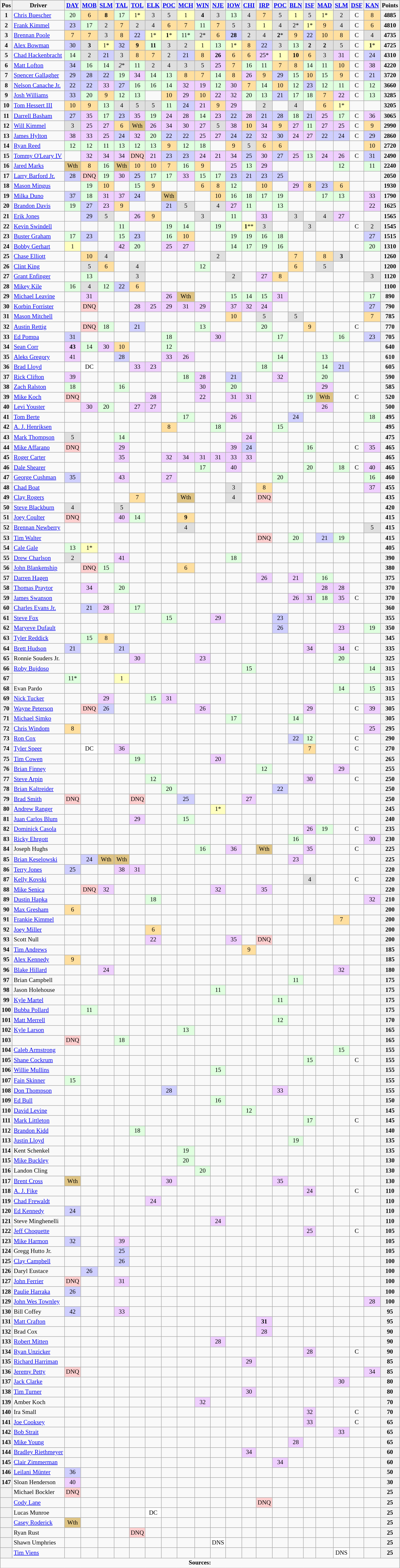<table class="wikitable" style="font-size:80%; text-align:center;">
<tr valign="center">
<th valign="middle">Pos</th>
<th valign="middle">Driver</th>
<th><a href='#'>DAY</a></th>
<th><a href='#'>MOB</a></th>
<th><a href='#'>SLM</a></th>
<th><a href='#'>TAL</a></th>
<th><a href='#'>TOL</a></th>
<th><a href='#'>ELK</a></th>
<th><a href='#'>POC</a></th>
<th><a href='#'>MCH</a></th>
<th><a href='#'>WIN</a></th>
<th><a href='#'>NJE</a></th>
<th><a href='#'>IOW</a></th>
<th><a href='#'>CHI</a></th>
<th><a href='#'>IRP</a></th>
<th><a href='#'>POC</a></th>
<th><a href='#'>BLN</a></th>
<th><a href='#'>ISF</a></th>
<th><a href='#'>MAD</a></th>
<th><a href='#'>SLM</a></th>
<th><a href='#'>DSF</a></th>
<th><a href='#'>KAN</a></th>
<th valign="middle">Points</th>
</tr>
<tr>
<th>1</th>
<td align="left"><a href='#'>Chris Buescher</a></td>
<td style="background:#dfffdf;">20</td>
<td style="background:#ffdf9f;">6</td>
<td style="background:#ffdf9f;"><strong>8</strong></td>
<td style="background:#dfffdf;">17</td>
<td style="background:#ffffbf;">1*</td>
<td style="background:#dfdfdf;">3</td>
<td style="background:#dfdfdf;">5</td>
<td style="background:#ffffbf;">1</td>
<td style="background:#dfdfdf;"><strong>4</strong></td>
<td style="background:#dfdfdf;">3</td>
<td style="background:#dfffdf;">13</td>
<td style="background:#dfdfdf;">4</td>
<td style="background:#ffdf9f;">7</td>
<td style="background:#dfdfdf;">5</td>
<td style="background:#ffffbf;">1</td>
<td style="background:#dfdfdf;">5</td>
<td style="background:#ffffbf;">1*</td>
<td style="background:#dfdfdf;">2</td>
<td>C</td>
<td style="background:#ffdf9f;">8</td>
<th>4885</th>
</tr>
<tr>
<th>2</th>
<td align="left"><a href='#'>Frank Kimmel</a></td>
<td style="background:#cfcfff;">23</td>
<td style="background:#dfffdf;">17</td>
<td style="background:#dfdfdf;">2</td>
<td style="background:#ffdf9f;">7</td>
<td style="background:#dfdfdf;">2</td>
<td style="background:#dfdfdf;">4</td>
<td style="background:#ffdf9f;">6</td>
<td style="background:#ffdf9f;">7</td>
<td style="background:#dfffdf;">11</td>
<td style="background:#ffdf9f;">7</td>
<td style="background:#dfdfdf;">5</td>
<td style="background:#dfdfdf;">3</td>
<td style="background:#ffffbf;">1</td>
<td style="background:#dfdfdf;">4</td>
<td style="background:#dfdfdf;">2*</td>
<td style="background:#ffffbf;">1*</td>
<td style="background:#ffdf9f;">9</td>
<td style="background:#dfdfdf;">4</td>
<td>C</td>
<td style="background:#ffdf9f;">6</td>
<th>4810</th>
</tr>
<tr>
<th>3</th>
<td align="left"><a href='#'>Brennan Poole</a></td>
<td style="background:#ffdf9f;">7</td>
<td style="background:#ffdf9f;">7</td>
<td style="background:#dfdfdf;">3</td>
<td style="background:#ffdf9f;">8</td>
<td style="background:#cfcfff;">22</td>
<td style="background:#ffffbf;">1*</td>
<td style="background:#ffffbf;"><strong>1</strong>*</td>
<td style="background:#dfffdf;">11*</td>
<td style="background:#dfdfdf;">2*</td>
<td style="background:#ffdf9f;">6</td>
<td style="background:#cfcfff;"><strong>28</strong></td>
<td style="background:#dfdfdf;">2</td>
<td style="background:#dfdfdf;">4</td>
<td style="background:#dfdfdf;"><strong>2</strong>*</td>
<td style="background:#ffdf9f;">9</td>
<td style="background:#cfcfff;">22</td>
<td style="background:#ffdf9f;">10</td>
<td style="background:#ffdf9f;">8</td>
<td>C</td>
<td style="background:#dfdfdf;">4</td>
<th>4735</th>
</tr>
<tr>
<th>4</th>
<td align="left"><a href='#'>Alex Bowman</a></td>
<td style="background:#cfcfff;">30</td>
<td style="background:#dfdfdf;"><strong>3</strong></td>
<td style="background:#ffffbf;">1*</td>
<td style="background:#cfcfff;">32</td>
<td style="background:#ffdf9f;"><strong>9</strong></td>
<td style="background:#dfffdf;"><strong>11</strong></td>
<td style="background:#dfdfdf;">3</td>
<td style="background:#dfdfdf;">2</td>
<td style="background:#ffffbf;">1</td>
<td style="background:#dfffdf;">13</td>
<td style="background:#ffffbf;">1*</td>
<td style="background:#ffdf9f;">8</td>
<td style="background:#cfcfff;">22</td>
<td style="background:#dfdfdf;">3</td>
<td style="background:#dfffdf;">13</td>
<td style="background:#dfdfdf;"><strong>2</strong></td>
<td style="background:#dfdfdf;"><strong>2</strong></td>
<td style="background:#dfdfdf;">5</td>
<td>C</td>
<td style="background:#ffffbf;"><strong>1</strong>*</td>
<th>4725</th>
</tr>
<tr>
<th>5</th>
<td align="left"><a href='#'>Chad Hackenbracht</a></td>
<td style="background:#dfffdf;">14</td>
<td style="background:#dfdfdf;">2</td>
<td style="background:#cfcfff;">21</td>
<td style="background:#dfdfdf;">3</td>
<td style="background:#ffdf9f;">8</td>
<td style="background:#ffdf9f;">7</td>
<td style="background:#dfdfdf;">2</td>
<td style="background:#cfcfff;">21</td>
<td style="background:#ffdf9f;">8</td>
<td style="background:#efcfff;"><strong>26</strong></td>
<td style="background:#ffdf9f;">6</td>
<td style="background:#ffdf9f;">6</td>
<td style="background:#efcfff;">25*</td>
<td style="background:#ffffbf;">1</td>
<td style="background:#ffdf9f;"><strong>10</strong></td>
<td style="background:#ffdf9f;">6</td>
<td style="background:#dfdfdf;">3</td>
<td style="background:#efcfff;">31</td>
<td>C</td>
<td style="background:#cfcfff;">24</td>
<th>4310</th>
</tr>
<tr>
<th>6</th>
<td align="left"><a href='#'>Matt Lofton</a></td>
<td style="background:#cfcfff;">34</td>
<td style="background:#dfffdf;">16</td>
<td style="background:#dfffdf;">14</td>
<td style="background:#dfdfdf;"><em>2</em>*</td>
<td style="background:#dfffdf;">11</td>
<td style="background:#dfdfdf;">2</td>
<td style="background:#dfdfdf;">4</td>
<td style="background:#dfdfdf;">3</td>
<td style="background:#dfdfdf;">5</td>
<td style="background:#efcfff;">25</td>
<td style="background:#ffdf9f;">7</td>
<td style="background:#dfffdf;">16</td>
<td style="background:#dfffdf;">11</td>
<td style="background:#ffdf9f;">7</td>
<td style="background:#ffdf9f;">8</td>
<td style="background:#dfffdf;">14</td>
<td style="background:#dfffdf;">11</td>
<td style="background:#ffdf9f;">10</td>
<td>C</td>
<td style="background:#efcfff;">38</td>
<th>4220</th>
</tr>
<tr>
<th>7</th>
<td align="left"><a href='#'>Spencer Gallagher</a></td>
<td style="background:#cfcfff;">29</td>
<td style="background:#cfcfff;">28</td>
<td style="background:#cfcfff;">22</td>
<td style="background:#dfffdf;">19</td>
<td style="background:#efcfff;">34</td>
<td style="background:#dfffdf;">14</td>
<td style="background:#dfffdf;">13</td>
<td style="background:#ffdf9f;">8</td>
<td style="background:#ffdf9f;">7</td>
<td style="background:#dfffdf;">14</td>
<td style="background:#ffdf9f;">8</td>
<td style="background:#efcfff;">26</td>
<td style="background:#ffdf9f;">9</td>
<td style="background:#cfcfff;">29</td>
<td style="background:#dfffdf;">15</td>
<td style="background:#ffdf9f;">10</td>
<td style="background:#dfffdf;">15</td>
<td style="background:#ffdf9f;">9</td>
<td>C</td>
<td style="background:#cfcfff;">21</td>
<th>3720</th>
</tr>
<tr>
<th>8</th>
<td align="left"><a href='#'>Nelson Canache Jr.</a></td>
<td style="background:#cfcfff;">22</td>
<td style="background:#cfcfff;">22</td>
<td style="background:#efcfff;">33</td>
<td style="background:#cfcfff;">27</td>
<td style="background:#dfffdf;">16</td>
<td style="background:#dfffdf;">16</td>
<td style="background:#dfffdf;">14</td>
<td style="background:#efcfff;">32</td>
<td style="background:#efcfff;">19</td>
<td style="background:#dfffdf;">12</td>
<td style="background:#efcfff;">30</td>
<td style="background:#ffdf9f;">7</td>
<td style="background:#dfffdf;">14</td>
<td style="background:#ffdf9f;">10</td>
<td style="background:#dfffdf;">12</td>
<td style="background:#cfcfff;">23</td>
<td style="background:#dfffdf;">12</td>
<td style="background:#dfffdf;">11</td>
<td>C</td>
<td style="background:#dfffdf;">12</td>
<th>3660</th>
</tr>
<tr>
<th>9</th>
<td align="left"><a href='#'>Josh Williams</a></td>
<td style="background:#cfcfff;">33</td>
<td style="background:#dfffdf;">20</td>
<td style="background:#ffdf9f;">9</td>
<td style="background:#dfffdf;">12</td>
<td style="background:#dfffdf;">13</td>
<td></td>
<td style="background:#ffdf9f;">10</td>
<td style="background:#efcfff;">29</td>
<td style="background:#ffdf9f;">10</td>
<td style="background:#efcfff;">22</td>
<td style="background:#efcfff;">32</td>
<td style="background:#dfffdf;">20</td>
<td style="background:#dfffdf;">13</td>
<td style="background:#cfcfff;">21</td>
<td style="background:#dfffdf;">17</td>
<td style="background:#dfffdf;">18</td>
<td style="background:#ffdf9f;">7</td>
<td style="background:#efcfff;">22</td>
<td>C</td>
<td style="background:#dfffdf;">13</td>
<th>3285</th>
</tr>
<tr>
<th>10</th>
<td align="left"><a href='#'>Tom Hessert III</a></td>
<td style="background:#ffdf9f;">10</td>
<td style="background:#ffdf9f;">9</td>
<td style="background:#dfffdf;">13</td>
<td style="background:#dfdfdf;">4</td>
<td style="background:#dfdfdf;">5</td>
<td style="background:#dfdfdf;">5</td>
<td style="background:#dfffdf;">11</td>
<td style="background:#cfcfff;">24</td>
<td style="background:#efcfff;">21</td>
<td style="background:#ffdf9f;">9</td>
<td style="background:#efcfff;">29</td>
<td></td>
<td style="background:#dfdfdf;">2</td>
<td></td>
<td style="background:#dfdfdf;">4</td>
<td></td>
<td style="background:#ffdf9f;">6</td>
<td style="background:#ffffbf;">1*</td>
<td></td>
<td></td>
<th>3205</th>
</tr>
<tr>
<th>11</th>
<td align="left"><a href='#'>Darrell Basham</a></td>
<td style="background:#cfcfff;">27</td>
<td style="background:#efcfff;">35</td>
<td style="background:#dfffdf;">17</td>
<td style="background:#cfcfff;">23</td>
<td style="background:#efcfff;">35</td>
<td style="background:#dfffdf;">19</td>
<td style="background:#efcfff;">24</td>
<td style="background:#efcfff;">28</td>
<td style="background:#dfffdf;">14</td>
<td style="background:#efcfff;">23</td>
<td style="background:#cfcfff;">22</td>
<td style="background:#efcfff;">28</td>
<td style="background:#cfcfff;">21</td>
<td style="background:#cfcfff;">28</td>
<td style="background:#dfffdf;">18</td>
<td style="background:#cfcfff;">21</td>
<td style="background:#efcfff;">25</td>
<td style="background:#dfffdf;">17</td>
<td>C</td>
<td style="background:#efcfff;">36</td>
<th>3065</th>
</tr>
<tr>
<th>12</th>
<td align="left"><a href='#'>Will Kimmel</a></td>
<td style="background:#dfdfdf;">3</td>
<td style="background:#efcfff;">25</td>
<td style="background:#efcfff;">27</td>
<td style="background:#ffdf9f;">6</td>
<td style="background:#dfc484;">Wth</td>
<td style="background:#efcfff;">26</td>
<td style="background:#efcfff;">34</td>
<td style="background:#efcfff;">30</td>
<td style="background:#efcfff;">27</td>
<td style="background:#dfdfdf;">5</td>
<td style="background:#efcfff;">38</td>
<td style="background:#ffdf9f;">10</td>
<td style="background:#efcfff;">34</td>
<td style="background:#ffdf9f;">9</td>
<td style="background:#efcfff;">27</td>
<td style="background:#dfffdf;">11</td>
<td style="background:#efcfff;">27</td>
<td style="background:#efcfff;">25</td>
<td>C</td>
<td style="background:#ffdf9f;">9</td>
<th>2990</th>
</tr>
<tr>
<th>13</th>
<td align="left"><a href='#'>James Hylton</a></td>
<td style="background:#efcfff;">38</td>
<td style="background:#efcfff;">33</td>
<td style="background:#efcfff;">25</td>
<td style="background:#cfcfff;">24</td>
<td style="background:#efcfff;">32</td>
<td style="background:#dfffdf;">20</td>
<td style="background:#cfcfff;">22</td>
<td style="background:#cfcfff;">22</td>
<td style="background:#efcfff;">25</td>
<td style="background:#efcfff;">27</td>
<td style="background:#cfcfff;">24</td>
<td style="background:#cfcfff;">22</td>
<td style="background:#efcfff;">32</td>
<td style="background:#cfcfff;">30</td>
<td style="background:#efcfff;">24</td>
<td style="background:#efcfff;">27</td>
<td style="background:#cfcfff;">22</td>
<td style="background:#cfcfff;">24</td>
<td>C</td>
<td style="background:#cfcfff;">29</td>
<th>2860</th>
</tr>
<tr>
<th>14</th>
<td align="left"><a href='#'>Ryan Reed</a></td>
<td style="background:#dfffdf;">12</td>
<td style="background:#dfffdf;">12</td>
<td style="background:#dfffdf;">11</td>
<td style="background:#dfffdf;">13</td>
<td style="background:#dfffdf;">12</td>
<td style="background:#dfffdf;">13</td>
<td style="background:#ffdf9f;">9</td>
<td style="background:#dfffdf;">12</td>
<td style="background:#dfffdf;">18</td>
<td></td>
<td style="background:#ffdf9f;">9</td>
<td style="background:#dfdfdf;">5</td>
<td style="background:#ffdf9f;">6</td>
<td style="background:#ffdf9f;">6</td>
<td></td>
<td></td>
<td></td>
<td></td>
<td></td>
<td style="background:#ffdf9f;">10</td>
<th>2720</th>
</tr>
<tr>
<th>15</th>
<td align="left"><a href='#'>Tommy O'Leary IV</a></td>
<td></td>
<td style="background:#efcfff;">32</td>
<td style="background:#efcfff;">34</td>
<td style="background:#efcfff;">34</td>
<td style="background:#ffcfcf;">DNQ</td>
<td style="background:#efcfff;">21</td>
<td style="background:#cfcfff;">23</td>
<td style="background:#cfcfff;">23</td>
<td style="background:#efcfff;">24</td>
<td style="background:#efcfff;">21</td>
<td style="background:#efcfff;">34</td>
<td style="background:#cfcfff;">25</td>
<td style="background:#efcfff;">30</td>
<td style="background:#cfcfff;">27</td>
<td style="background:#efcfff;">25</td>
<td style="background:#dfffdf;">13</td>
<td style="background:#efcfff;">24</td>
<td style="background:#efcfff;">26</td>
<td>C</td>
<td style="background:#cfcfff;">31</td>
<th>2490</th>
</tr>
<tr>
<th>16</th>
<td align="left"><a href='#'>Jared Marks</a></td>
<td style="background:#dfc484;">Wth</td>
<td style="background:#ffdf9f;">8</td>
<td style="background:#dfffdf;">16</td>
<td style="background:#dfc484;">Wth</td>
<td style="background:#ffdf9f;">10</td>
<td style="background:#ffdf9f;">10</td>
<td style="background:#ffdf9f;">7</td>
<td style="background:#dfffdf;">16</td>
<td style="background:#ffdf9f;">9</td>
<td></td>
<td style="background:#efcfff;">25</td>
<td style="background:#dfffdf;">13</td>
<td style="background:#efcfff;">29</td>
<td></td>
<td></td>
<td></td>
<td></td>
<td style="background:#dfffdf;">12</td>
<td></td>
<td style="background:#dfffdf;">11</td>
<th>2240</th>
</tr>
<tr>
<th>17</th>
<td align="left"><a href='#'>Larry Barford Jr.</a></td>
<td style="background:#cfcfff;">28</td>
<td style="background:#ffcfcf;">DNQ</td>
<td style="background:#dfffdf;">19</td>
<td style="background:#efcfff;">30</td>
<td style="background:#cfcfff;">25</td>
<td style="background:#dfffdf;">17</td>
<td style="background:#dfffdf;">17</td>
<td style="background:#efcfff;">33</td>
<td style="background:#dfffdf;">15</td>
<td style="background:#dfffdf;">17</td>
<td style="background:#cfcfff;">23</td>
<td style="background:#cfcfff;">21</td>
<td style="background:#cfcfff;">23</td>
<td style="background:#cfcfff;">25</td>
<td></td>
<td></td>
<td></td>
<td></td>
<td></td>
<td></td>
<th>2050</th>
</tr>
<tr>
<th>18</th>
<td align="left"><a href='#'>Mason Mingus</a></td>
<td></td>
<td style="background:#dfffdf;">19</td>
<td style="background:#ffdf9f;">10</td>
<td></td>
<td style="background:#dfffdf;">15</td>
<td style="background:#ffdf9f;">9</td>
<td></td>
<td></td>
<td style="background:#ffdf9f;">6</td>
<td style="background:#ffdf9f;">8</td>
<td style="background:#dfffdf;">12</td>
<td></td>
<td style="background:#ffdf9f;">10</td>
<td></td>
<td style="background:#efcfff;">29</td>
<td style="background:#ffdf9f;">8</td>
<td style="background:#cfcfff;">23</td>
<td style="background:#ffdf9f;">6</td>
<td></td>
<td></td>
<th>1930</th>
</tr>
<tr>
<th>19</th>
<td align="left"><a href='#'>Milka Duno</a></td>
<td style="background:#cfcfff;">37</td>
<td style="background:#dfffdf;">18</td>
<td style="background:#efcfff;">31</td>
<td style="background:#efcfff;">37</td>
<td style="background:#cfcfff;">24</td>
<td></td>
<td style="background:#dfc484;">Wth</td>
<td></td>
<td></td>
<td style="background:#ffdf9f;">10</td>
<td style="background:#dfffdf;">16</td>
<td style="background:#dfffdf;">18</td>
<td style="background:#dfffdf;">17</td>
<td style="background:#dfffdf;">19</td>
<td></td>
<td></td>
<td style="background:#dfffdf;">17</td>
<td style="background:#dfffdf;">13</td>
<td></td>
<td style="background:#efcfff;">33</td>
<th>1790</th>
</tr>
<tr>
<th>20</th>
<td align="left"><a href='#'>Brandon Davis</a></td>
<td style="background:#dfffdf;">19</td>
<td style="background:#cfcfff;">27</td>
<td style="background:#efcfff;">23</td>
<td style="background:#ffdf9f;">9</td>
<td></td>
<td></td>
<td style="background:#cfcfff;">21</td>
<td style="background:#dfdfdf;">5</td>
<td></td>
<td style="background:#dfdfdf;">4</td>
<td style="background:#efcfff;">27</td>
<td style="background:#dfffdf;">11</td>
<td></td>
<td style="background:#dfffdf;">13</td>
<td></td>
<td></td>
<td></td>
<td></td>
<td></td>
<td style="background:#efcfff;">22</td>
<th>1625</th>
</tr>
<tr>
<th>21</th>
<td align="left"><a href='#'>Erik Jones</a></td>
<td></td>
<td style="background:#cfcfff;">29</td>
<td style="background:#dfdfdf;">5</td>
<td></td>
<td style="background:#efcfff;">26</td>
<td style="background:#ffdf9f;">9</td>
<td></td>
<td></td>
<td style="background:#dfdfdf;">3</td>
<td></td>
<td style="background:#dfffdf;">11</td>
<td></td>
<td style="background:#efcfff;">33</td>
<td></td>
<td style="background:#dfdfdf;">3</td>
<td></td>
<td style="background:#dfdfdf;">4</td>
<td style="background:#efcfff;">27</td>
<td></td>
<td></td>
<th>1565</th>
</tr>
<tr>
<th>22</th>
<td align="left"><a href='#'>Kevin Swindell</a></td>
<td></td>
<td></td>
<td></td>
<td style="background:#dfffdf;">11</td>
<td></td>
<td></td>
<td style="background:#dfffdf;">19</td>
<td style="background:#dfffdf;">14</td>
<td></td>
<td style="background:#dfffdf;">19</td>
<td></td>
<td style="background:#ffffbf;"><strong>1</strong>**</td>
<td style="background:#dfdfdf;">3</td>
<td></td>
<td></td>
<td style="background:#dfdfdf;">3</td>
<td></td>
<td></td>
<td>C</td>
<td style="background:#dfdfdf;">2</td>
<th>1545</th>
</tr>
<tr>
<th>23</th>
<td align="left"><a href='#'>Buster Graham</a></td>
<td style="background:#dfffdf;">17</td>
<td style="background:#cfcfff;">23</td>
<td></td>
<td style="background:#dfffdf;">15</td>
<td style="background:#cfcfff;">23</td>
<td></td>
<td style="background:#dfffdf;">16</td>
<td style="background:#ffdf9f;">10</td>
<td></td>
<td></td>
<td style="background:#dfffdf;">19</td>
<td style="background:#dfffdf;">19</td>
<td style="background:#dfffdf;">16</td>
<td style="background:#dfffdf;">18</td>
<td></td>
<td></td>
<td></td>
<td></td>
<td></td>
<td style="background:#cfcfff;">27</td>
<th>1515</th>
</tr>
<tr>
<th>24</th>
<td align="left"><a href='#'>Bobby Gerhart</a></td>
<td style="background:#ffffbf;">1</td>
<td></td>
<td></td>
<td style="background:#efcfff;">42</td>
<td style="background:#dfffdf;">20</td>
<td></td>
<td style="background:#efcfff;">25</td>
<td style="background:#efcfff;">27</td>
<td></td>
<td></td>
<td style="background:#dfffdf;">14</td>
<td style="background:#dfffdf;">17</td>
<td style="background:#dfffdf;">19</td>
<td style="background:#dfffdf;">16</td>
<td></td>
<td></td>
<td></td>
<td></td>
<td></td>
<td style="background:#dfffdf;">20</td>
<th>1310</th>
</tr>
<tr>
<th>25</th>
<td align="left"><a href='#'>Chase Elliott</a></td>
<td></td>
<td style="background:#ffdf9f;">10</td>
<td style="background:#dfdfdf;">4</td>
<td></td>
<td></td>
<td></td>
<td></td>
<td></td>
<td></td>
<td style="background:#dfdfdf;">2</td>
<td></td>
<td></td>
<td></td>
<td></td>
<td style="background:#ffdf9f;">7</td>
<td></td>
<td style="background:#ffdf9f;">8</td>
<td style="background:#dfdfdf;"><strong>3</strong></td>
<td></td>
<td></td>
<th>1260</th>
</tr>
<tr>
<th>26</th>
<td align="left"><a href='#'>Clint King</a></td>
<td></td>
<td style="background:#dfdfdf;">5</td>
<td style="background:#ffdf9f;">6</td>
<td></td>
<td style="background:#dfdfdf;">4</td>
<td></td>
<td></td>
<td></td>
<td style="background:#dfffdf;">12</td>
<td></td>
<td></td>
<td></td>
<td></td>
<td></td>
<td style="background:#ffdf9f;">6</td>
<td></td>
<td style="background:#dfdfdf;">5</td>
<td></td>
<td></td>
<td></td>
<th>1200</th>
</tr>
<tr>
<th>27</th>
<td align="left"><a href='#'>Grant Enfinger</a></td>
<td></td>
<td style="background:#dfffdf;">13</td>
<td></td>
<td></td>
<td style="background:#dfdfdf;">3</td>
<td></td>
<td></td>
<td></td>
<td></td>
<td></td>
<td style="background:#dfdfdf;">2</td>
<td></td>
<td style="background:#efcfff;">27</td>
<td style="background:#ffdf9f;">8</td>
<td></td>
<td></td>
<td></td>
<td></td>
<td></td>
<td style="background:#dfdfdf;">3</td>
<th>1120</th>
</tr>
<tr>
<th>28</th>
<td align="left"><a href='#'>Mikey Kile</a></td>
<td style="background:#dfffdf;">16</td>
<td style="background:#dfdfdf;">4</td>
<td style="background:#dfffdf;">12</td>
<td style="background:#cfcfff;">22</td>
<td style="background:#ffdf9f;">6</td>
<td></td>
<td></td>
<td></td>
<td></td>
<td></td>
<td></td>
<td></td>
<td></td>
<td></td>
<td></td>
<td></td>
<td></td>
<td></td>
<td></td>
<td></td>
<th>1100</th>
</tr>
<tr>
<th>29</th>
<td align="left"><a href='#'>Michael Leavine</a></td>
<td></td>
<td style="background:#efcfff;">31</td>
<td></td>
<td></td>
<td></td>
<td></td>
<td style="background:#efcfff;">26</td>
<td style="background:#dfc484;">Wth</td>
<td></td>
<td></td>
<td style="background:#dfffdf;">15</td>
<td style="background:#dfffdf;">14</td>
<td style="background:#dfffdf;">15</td>
<td style="background:#efcfff;">31</td>
<td></td>
<td></td>
<td></td>
<td></td>
<td></td>
<td style="background:#dfffdf;">17</td>
<th>890</th>
</tr>
<tr>
<th>30</th>
<td align="left"><a href='#'>Korbin Forrister</a></td>
<td></td>
<td style="background:#ffcfcf;">DNQ</td>
<td></td>
<td></td>
<td style="background:#efcfff;">28</td>
<td style="background:#efcfff;">25</td>
<td style="background:#efcfff;">29</td>
<td style="background:#efcfff;">31</td>
<td style="background:#efcfff;">29</td>
<td></td>
<td style="background:#efcfff;">37</td>
<td style="background:#efcfff;">32</td>
<td style="background:#efcfff;">24</td>
<td></td>
<td></td>
<td></td>
<td></td>
<td></td>
<td></td>
<td style="background:#cfcfff;">27</td>
<th>790</th>
</tr>
<tr>
<th>31</th>
<td align="left"><a href='#'>Mason Mitchell</a></td>
<td></td>
<td></td>
<td></td>
<td></td>
<td></td>
<td></td>
<td></td>
<td></td>
<td></td>
<td></td>
<td style="background:#ffdf9f;">10</td>
<td></td>
<td style="background:#dfdfdf;">5</td>
<td></td>
<td style="background:#dfdfdf;">5</td>
<td></td>
<td></td>
<td></td>
<td></td>
<td style="background:#ffdf9f;">7</td>
<th>785</th>
</tr>
<tr>
<th>32</th>
<td align="left"><a href='#'>Austin Rettig</a></td>
<td></td>
<td style="background:#ffcfcf;">DNQ</td>
<td style="background:#dfffdf;">18</td>
<td></td>
<td style="background:#cfcfff;">21</td>
<td></td>
<td></td>
<td></td>
<td style="background:#dfffdf;">13</td>
<td></td>
<td></td>
<td></td>
<td style="background:#dfffdf;">20</td>
<td></td>
<td></td>
<td style="background:#ffdf9f;">9</td>
<td></td>
<td></td>
<td>C</td>
<td></td>
<th>770</th>
</tr>
<tr>
<th>33</th>
<td align="left"><a href='#'>Ed Pompa</a></td>
<td style="background:#cfcfff;">31</td>
<td></td>
<td></td>
<td></td>
<td></td>
<td></td>
<td style="background:#dfffdf;">18</td>
<td></td>
<td></td>
<td style="background:#efcfff;">30</td>
<td></td>
<td></td>
<td></td>
<td style="background:#dfffdf;">17</td>
<td></td>
<td></td>
<td></td>
<td style="background:#dfffdf;">16</td>
<td></td>
<td style="background:#cfcfff;">23</td>
<th>705</th>
</tr>
<tr>
<th>34</th>
<td align="left"><a href='#'>Sean Corr</a></td>
<td style="background:#efcfff;"><strong>43</strong></td>
<td style="background:#dfffdf;">14</td>
<td style="background:#efcfff;">30</td>
<td style="background:#ffdf9f;">10</td>
<td></td>
<td></td>
<td style="background:#dfffdf;">12</td>
<td></td>
<td></td>
<td></td>
<td></td>
<td></td>
<td></td>
<td></td>
<td></td>
<td></td>
<td></td>
<td></td>
<td></td>
<td></td>
<th>640</th>
</tr>
<tr>
<th>35</th>
<td align="left"><a href='#'>Aleks Gregory</a></td>
<td style="background:#efcfff;">41</td>
<td></td>
<td></td>
<td style="background:#cfcfff;">28</td>
<td></td>
<td></td>
<td style="background:#efcfff;">33</td>
<td style="background:#efcfff;">26</td>
<td></td>
<td></td>
<td></td>
<td></td>
<td></td>
<td style="background:#dfffdf;">14</td>
<td></td>
<td></td>
<td style="background:#dfffdf;">13</td>
<td></td>
<td></td>
<td></td>
<th>610</th>
</tr>
<tr>
<th>36</th>
<td align="left"><a href='#'>Brad Lloyd</a></td>
<td></td>
<td style="background:#ffffff;">DC</td>
<td></td>
<td></td>
<td style="background:#efcfff;">33</td>
<td style="background:#efcfff;">23</td>
<td></td>
<td></td>
<td></td>
<td></td>
<td></td>
<td></td>
<td style="background:#dfffdf;">18</td>
<td></td>
<td></td>
<td></td>
<td style="background:#dfffdf;">14</td>
<td style="background:#cfcfff;">21</td>
<td></td>
<td></td>
<th>605</th>
</tr>
<tr>
<th>37</th>
<td align="left"><a href='#'>Rick Clifton</a></td>
<td style="background:#efcfff;">39</td>
<td></td>
<td></td>
<td></td>
<td></td>
<td></td>
<td></td>
<td style="background:#dfffdf;">18</td>
<td style="background:#efcfff;">28</td>
<td></td>
<td style="background:#cfcfff;">21</td>
<td></td>
<td></td>
<td style="background:#efcfff;">32</td>
<td></td>
<td></td>
<td style="background:#dfffdf;">20</td>
<td></td>
<td></td>
<td></td>
<th>590</th>
</tr>
<tr>
<th>38</th>
<td align="left"><a href='#'>Zach Ralston</a></td>
<td style="background:#dfffdf;">18</td>
<td></td>
<td></td>
<td style="background:#dfffdf;">16</td>
<td></td>
<td></td>
<td></td>
<td></td>
<td style="background:#efcfff;">30</td>
<td></td>
<td style="background:#dfffdf;">20</td>
<td></td>
<td></td>
<td></td>
<td></td>
<td></td>
<td style="background:#efcfff;">29</td>
<td></td>
<td></td>
<td></td>
<th>585</th>
</tr>
<tr>
<th>39</th>
<td align="left"><a href='#'>Mike Koch</a></td>
<td style="background:#ffcfcf;">DNQ</td>
<td></td>
<td></td>
<td></td>
<td></td>
<td style="background:#efcfff;">28</td>
<td></td>
<td></td>
<td style="background:#efcfff;">22</td>
<td></td>
<td style="background:#efcfff;">31</td>
<td style="background:#efcfff;">31</td>
<td></td>
<td></td>
<td></td>
<td style="background:#dfffdf;">19</td>
<td style="background:#dfc484;">Wth</td>
<td></td>
<td>C</td>
<td></td>
<th>520</th>
</tr>
<tr>
<th>40</th>
<td align="left"><a href='#'>Levi Youster</a></td>
<td></td>
<td style="background:#efcfff;">30</td>
<td style="background:#dfffdf;">20</td>
<td></td>
<td style="background:#efcfff;">27</td>
<td style="background:#efcfff;">27</td>
<td></td>
<td></td>
<td></td>
<td></td>
<td></td>
<td></td>
<td></td>
<td></td>
<td></td>
<td></td>
<td style="background:#efcfff;">26</td>
<td></td>
<td></td>
<td></td>
<th>500</th>
</tr>
<tr>
<th>41</th>
<td align="left"><a href='#'>Tom Berte</a></td>
<td></td>
<td></td>
<td></td>
<td></td>
<td></td>
<td></td>
<td></td>
<td style="background:#dfffdf;">17</td>
<td></td>
<td></td>
<td style="background:#efcfff;">26</td>
<td></td>
<td></td>
<td></td>
<td style="background:#cfcfff;">24</td>
<td></td>
<td></td>
<td></td>
<td></td>
<td style="background:#dfffdf;">18</td>
<th>495</th>
</tr>
<tr>
<th>42</th>
<td align="left"><a href='#'>A. J. Henriksen</a></td>
<td></td>
<td></td>
<td></td>
<td></td>
<td></td>
<td></td>
<td style="background:#ffdf9f;">8</td>
<td></td>
<td></td>
<td style="background:#dfffdf;">18</td>
<td></td>
<td></td>
<td></td>
<td style="background:#dfffdf;">15</td>
<td></td>
<td></td>
<td></td>
<td></td>
<td></td>
<td></td>
<th>495</th>
</tr>
<tr>
<th>43</th>
<td align="left"><a href='#'>Mark Thompson</a></td>
<td style="background:#dfdfdf;">5</td>
<td></td>
<td></td>
<td style="background:#dfffdf;">14</td>
<td></td>
<td></td>
<td></td>
<td></td>
<td></td>
<td></td>
<td></td>
<td style="background:#efcfff;">24</td>
<td></td>
<td></td>
<td></td>
<td></td>
<td></td>
<td></td>
<td></td>
<td></td>
<th>475</th>
</tr>
<tr>
<th>44</th>
<td align="left"><a href='#'>Mike Affarano</a></td>
<td style="background:#ffcfcf;">DNQ</td>
<td></td>
<td></td>
<td style="background:#efcfff;">29</td>
<td></td>
<td></td>
<td></td>
<td></td>
<td></td>
<td></td>
<td style="background:#efcfff;">39</td>
<td style="background:#cfcfff;">24</td>
<td></td>
<td></td>
<td></td>
<td style="background:#dfffdf;">16</td>
<td></td>
<td></td>
<td>C</td>
<td style="background:#efcfff;">35</td>
<th>465</th>
</tr>
<tr>
<th>45</th>
<td align="left"><a href='#'>Roger Carter</a></td>
<td></td>
<td></td>
<td></td>
<td style="background:#efcfff;">35</td>
<td></td>
<td></td>
<td style="background:#efcfff;">32</td>
<td style="background:#efcfff;">34</td>
<td style="background:#efcfff;">31</td>
<td style="background:#efcfff;">31</td>
<td style="background:#efcfff;">33</td>
<td style="background:#efcfff;">33</td>
<td></td>
<td></td>
<td></td>
<td></td>
<td></td>
<td></td>
<td></td>
<td></td>
<th>465</th>
</tr>
<tr>
<th>46</th>
<td align="left"><a href='#'>Dale Shearer</a></td>
<td></td>
<td></td>
<td></td>
<td></td>
<td></td>
<td></td>
<td></td>
<td></td>
<td style="background:#dfffdf;">17</td>
<td></td>
<td style="background:#efcfff;">40</td>
<td></td>
<td></td>
<td></td>
<td></td>
<td style="background:#dfffdf;">20</td>
<td></td>
<td style="background:#dfffdf;">18</td>
<td>C</td>
<td style="background:#efcfff;">40</td>
<th>465</th>
</tr>
<tr>
<th>47</th>
<td align="left"><a href='#'>George Cushman</a></td>
<td style="background:#cfcfff;">35</td>
<td></td>
<td></td>
<td style="background:#efcfff;">43</td>
<td></td>
<td></td>
<td style="background:#efcfff;">27</td>
<td></td>
<td></td>
<td></td>
<td></td>
<td></td>
<td></td>
<td style="background:#dfffdf;">20</td>
<td></td>
<td></td>
<td></td>
<td></td>
<td></td>
<td style="background:#dfffdf;">16</td>
<th>460</th>
</tr>
<tr>
<th>48</th>
<td align="left"><a href='#'>Chad Boat</a></td>
<td></td>
<td></td>
<td></td>
<td></td>
<td></td>
<td></td>
<td></td>
<td></td>
<td></td>
<td></td>
<td style="background:#dfdfdf;">3</td>
<td></td>
<td style="background:#ffdf9f;">8</td>
<td></td>
<td></td>
<td></td>
<td></td>
<td></td>
<td></td>
<td style="background:#efcfff;">37</td>
<th>455</th>
</tr>
<tr>
<th>49</th>
<td align="left"><a href='#'>Clay Rogers</a></td>
<td></td>
<td></td>
<td></td>
<td></td>
<td style="background:#ffdf9f;">7</td>
<td></td>
<td></td>
<td style="background:#dfc484;">Wth</td>
<td></td>
<td></td>
<td style="background:#dfdfdf;">4</td>
<td></td>
<td style="background:#ffcfcf;">DNQ</td>
<td></td>
<td></td>
<td></td>
<td></td>
<td></td>
<td></td>
<td></td>
<th>435</th>
</tr>
<tr>
<th>50</th>
<td align="left"><a href='#'>Steve Blackburn</a></td>
<td style="background:#dfdfdf;">4</td>
<td></td>
<td></td>
<td style="background:#dfdfdf;">5</td>
<td></td>
<td></td>
<td></td>
<td></td>
<td></td>
<td></td>
<td></td>
<td></td>
<td></td>
<td></td>
<td></td>
<td></td>
<td></td>
<td></td>
<td></td>
<td></td>
<th>420</th>
</tr>
<tr>
<th>51</th>
<td align="left"><a href='#'>Joey Coulter</a></td>
<td style="background:#ffcfcf;">DNQ</td>
<td></td>
<td></td>
<td style="background:#efcfff;">40</td>
<td style="background:#dfffdf;">14</td>
<td></td>
<td></td>
<td style="background:#ffdf9f;"><strong>9</strong></td>
<td></td>
<td></td>
<td></td>
<td></td>
<td></td>
<td></td>
<td></td>
<td></td>
<td></td>
<td></td>
<td></td>
<td></td>
<th>415</th>
</tr>
<tr>
<th>52</th>
<td align="left"><a href='#'>Brennan Newberry</a></td>
<td></td>
<td></td>
<td></td>
<td></td>
<td></td>
<td></td>
<td></td>
<td style="background:#dfdfdf;">4</td>
<td></td>
<td></td>
<td></td>
<td></td>
<td></td>
<td></td>
<td></td>
<td></td>
<td></td>
<td></td>
<td></td>
<td style="background:#dfdfdf;">5</td>
<th>415</th>
</tr>
<tr>
<th>53</th>
<td align="left"><a href='#'>Tim Walter</a></td>
<td></td>
<td></td>
<td></td>
<td></td>
<td></td>
<td></td>
<td></td>
<td></td>
<td></td>
<td></td>
<td></td>
<td></td>
<td style="background:#ffcfcf;">DNQ</td>
<td></td>
<td style="background:#dfffdf;">20</td>
<td></td>
<td style="background:#cfcfff;">21</td>
<td style="background:#dfffdf;">19</td>
<td></td>
<td></td>
<th>415</th>
</tr>
<tr>
<th>54</th>
<td align="left"><a href='#'>Cale Gale</a></td>
<td style="background:#dfffdf;">13</td>
<td style="background:#ffffbf;">1*</td>
<td></td>
<td></td>
<td></td>
<td></td>
<td></td>
<td></td>
<td></td>
<td></td>
<td></td>
<td></td>
<td></td>
<td></td>
<td></td>
<td></td>
<td></td>
<td></td>
<td></td>
<td></td>
<th>405</th>
</tr>
<tr>
<th>55</th>
<td align="left"><a href='#'>Drew Charlson</a></td>
<td style="background:#dfdfdf;">2</td>
<td></td>
<td></td>
<td style="background:#efcfff;">41</td>
<td></td>
<td></td>
<td></td>
<td></td>
<td></td>
<td></td>
<td style="background:#dfffdf;">18</td>
<td></td>
<td></td>
<td></td>
<td></td>
<td></td>
<td></td>
<td></td>
<td></td>
<td></td>
<th>390</th>
</tr>
<tr>
<th>56</th>
<td align="left"><a href='#'>John Blankenship</a></td>
<td></td>
<td style="background:#ffcfcf;">DNQ</td>
<td style="background:#dfffdf;">15</td>
<td></td>
<td></td>
<td></td>
<td></td>
<td style="background:#ffdf9f;">6</td>
<td></td>
<td></td>
<td></td>
<td></td>
<td></td>
<td></td>
<td></td>
<td></td>
<td></td>
<td></td>
<td></td>
<td></td>
<th>380</th>
</tr>
<tr>
<th>57</th>
<td align="left"><a href='#'>Darren Hagen</a></td>
<td></td>
<td></td>
<td></td>
<td></td>
<td></td>
<td></td>
<td></td>
<td></td>
<td></td>
<td></td>
<td></td>
<td></td>
<td style="background:#efcfff;">26</td>
<td></td>
<td style="background:#efcfff;">21</td>
<td></td>
<td style="background:#dfffdf;">16</td>
<td></td>
<td></td>
<td></td>
<th>375</th>
</tr>
<tr>
<th>58</th>
<td align="left"><a href='#'>Thomas Praytor</a></td>
<td></td>
<td style="background:#efcfff;">34</td>
<td></td>
<td style="background:#dfffdf;">20</td>
<td></td>
<td></td>
<td></td>
<td></td>
<td></td>
<td></td>
<td></td>
<td></td>
<td></td>
<td></td>
<td></td>
<td></td>
<td style="background:#efcfff;">28</td>
<td style="background:#efcfff;">28</td>
<td></td>
<td></td>
<th>370</th>
</tr>
<tr>
<th>59</th>
<td align="left"><a href='#'>James Swanson</a></td>
<td></td>
<td></td>
<td></td>
<td></td>
<td></td>
<td></td>
<td></td>
<td></td>
<td></td>
<td></td>
<td></td>
<td></td>
<td></td>
<td></td>
<td style="background:#efcfff;">26</td>
<td style="background:#efcfff;">31</td>
<td style="background:#dfffdf;">18</td>
<td style="background:#efcfff;">35</td>
<td>C</td>
<td></td>
<th>370</th>
</tr>
<tr>
<th>60</th>
<td align="left"><a href='#'>Charles Evans Jr.</a></td>
<td></td>
<td style="background:#cfcfff;">21</td>
<td style="background:#efcfff;">28</td>
<td></td>
<td style="background:#dfffdf;">17</td>
<td></td>
<td></td>
<td></td>
<td></td>
<td></td>
<td></td>
<td></td>
<td></td>
<td></td>
<td></td>
<td></td>
<td></td>
<td></td>
<td></td>
<td></td>
<th>360</th>
</tr>
<tr>
<th>61</th>
<td align="left"><a href='#'>Steve Fox</a></td>
<td></td>
<td></td>
<td></td>
<td></td>
<td></td>
<td></td>
<td style="background:#dfffdf;">15</td>
<td></td>
<td></td>
<td style="background:#efcfff;">29</td>
<td></td>
<td></td>
<td></td>
<td style="background:#cfcfff;">23</td>
<td></td>
<td></td>
<td></td>
<td></td>
<td></td>
<td></td>
<th>355</th>
</tr>
<tr>
<th>62</th>
<td align="left"><a href='#'>Maryeve Dufault</a></td>
<td></td>
<td></td>
<td></td>
<td></td>
<td></td>
<td></td>
<td></td>
<td></td>
<td></td>
<td></td>
<td></td>
<td></td>
<td></td>
<td style="background:#cfcfff;">26</td>
<td></td>
<td></td>
<td></td>
<td style="background:#efcfff;">23</td>
<td></td>
<td style="background:#dfffdf;">19</td>
<th>350</th>
</tr>
<tr>
<th>63</th>
<td align="left"><a href='#'>Tyler Reddick</a></td>
<td></td>
<td style="background:#dfffdf;">15</td>
<td style="background:#ffdf9f;">8</td>
<td></td>
<td></td>
<td></td>
<td></td>
<td></td>
<td></td>
<td></td>
<td></td>
<td></td>
<td></td>
<td></td>
<td></td>
<td></td>
<td></td>
<td></td>
<td></td>
<td></td>
<th>345</th>
</tr>
<tr>
<th>64</th>
<td align="left"><a href='#'>Brett Hudson</a></td>
<td style="background:#cfcfff;">21</td>
<td></td>
<td></td>
<td style="background:#cfcfff;">21</td>
<td></td>
<td></td>
<td></td>
<td></td>
<td></td>
<td></td>
<td></td>
<td></td>
<td></td>
<td></td>
<td></td>
<td style="background:#efcfff;">34</td>
<td></td>
<td style="background:#efcfff;">34</td>
<td>C</td>
<td></td>
<th>335</th>
</tr>
<tr>
<th>65</th>
<td align="left">Ronnie Souders Jr.</td>
<td></td>
<td></td>
<td></td>
<td></td>
<td style="background:#efcfff;">30</td>
<td></td>
<td></td>
<td></td>
<td style="background:#efcfff;">23</td>
<td></td>
<td></td>
<td></td>
<td></td>
<td></td>
<td></td>
<td></td>
<td></td>
<td style="background:#dfffdf;">20</td>
<td></td>
<td></td>
<th>325</th>
</tr>
<tr>
<th>66</th>
<td align="left"><a href='#'>Roby Bujdoso</a></td>
<td></td>
<td></td>
<td></td>
<td></td>
<td></td>
<td></td>
<td></td>
<td></td>
<td></td>
<td></td>
<td></td>
<td style="background:#dfffdf;">15</td>
<td></td>
<td></td>
<td></td>
<td></td>
<td></td>
<td></td>
<td></td>
<td style="background:#dfffdf;">14</td>
<th>315</th>
</tr>
<tr>
<th>67</th>
<td align="left"></td>
<td style="background:#dfffdf;">11*</td>
<td></td>
<td></td>
<td style="background:#ffffbf;">1</td>
<td></td>
<td></td>
<td></td>
<td></td>
<td></td>
<td></td>
<td></td>
<td></td>
<td></td>
<td></td>
<td></td>
<td></td>
<td></td>
<td></td>
<td></td>
<td></td>
<th>315</th>
</tr>
<tr>
<th>68</th>
<td align="left">Evan Pardo</td>
<td></td>
<td></td>
<td></td>
<td></td>
<td></td>
<td></td>
<td></td>
<td></td>
<td></td>
<td></td>
<td></td>
<td></td>
<td></td>
<td></td>
<td></td>
<td></td>
<td></td>
<td style="background:#dfffdf;">14</td>
<td></td>
<td style="background:#dfffdf;">15</td>
<th>315</th>
</tr>
<tr>
<th>69</th>
<td align="left"><a href='#'>Nick Tucker</a></td>
<td></td>
<td></td>
<td style="background:#efcfff;">29</td>
<td></td>
<td></td>
<td style="background:#dfffdf;">15</td>
<td style="background:#efcfff;">31</td>
<td></td>
<td></td>
<td></td>
<td></td>
<td></td>
<td></td>
<td></td>
<td></td>
<td></td>
<td></td>
<td></td>
<td></td>
<td></td>
<th>315</th>
</tr>
<tr>
<th>70</th>
<td align="left"><a href='#'>Wayne Peterson</a></td>
<td></td>
<td style="background:#ffcfcf;">DNQ</td>
<td style="background:#cfcfff;">26</td>
<td></td>
<td></td>
<td></td>
<td></td>
<td></td>
<td style="background:#efcfff;">26</td>
<td></td>
<td></td>
<td></td>
<td></td>
<td></td>
<td></td>
<td style="background:#efcfff;">29</td>
<td></td>
<td></td>
<td>C</td>
<td style="background:#efcfff;">39</td>
<th>305</th>
</tr>
<tr>
<th>71</th>
<td align="left"><a href='#'>Michael Simko</a></td>
<td></td>
<td></td>
<td></td>
<td></td>
<td></td>
<td></td>
<td></td>
<td></td>
<td></td>
<td></td>
<td style="background:#dfffdf;">17</td>
<td></td>
<td></td>
<td></td>
<td style="background:#dfffdf;">14</td>
<td></td>
<td></td>
<td></td>
<td></td>
<td></td>
<th>305</th>
</tr>
<tr>
<th>72</th>
<td align="left"><a href='#'>Chris Windom</a></td>
<td style="background:#ffdf9f;">8</td>
<td></td>
<td></td>
<td></td>
<td></td>
<td></td>
<td></td>
<td></td>
<td></td>
<td></td>
<td></td>
<td></td>
<td></td>
<td></td>
<td></td>
<td></td>
<td></td>
<td></td>
<td></td>
<td style="background:#efcfff;">25</td>
<th>295</th>
</tr>
<tr>
<th>73</th>
<td align="left"><a href='#'>Ron Cox</a></td>
<td></td>
<td></td>
<td></td>
<td></td>
<td></td>
<td></td>
<td></td>
<td></td>
<td></td>
<td></td>
<td></td>
<td></td>
<td></td>
<td></td>
<td style="background:#cfcfff;">22</td>
<td style="background:#dfffdf;">12</td>
<td></td>
<td></td>
<td>C</td>
<td></td>
<th>290</th>
</tr>
<tr>
<th>74</th>
<td align="left"><a href='#'>Tyler Speer</a></td>
<td></td>
<td style="background:#ffffff;">DC</td>
<td></td>
<td style="background:#efcfff;">36</td>
<td></td>
<td></td>
<td></td>
<td></td>
<td></td>
<td></td>
<td></td>
<td></td>
<td></td>
<td></td>
<td></td>
<td style="background:#ffdf9f;">7</td>
<td></td>
<td></td>
<td>C</td>
<td></td>
<th>270</th>
</tr>
<tr>
<th>75</th>
<td align="left"><a href='#'>Tim Cowen</a></td>
<td></td>
<td></td>
<td></td>
<td></td>
<td style="background:#dfffdf;">19</td>
<td></td>
<td></td>
<td></td>
<td></td>
<td style="background:#efcfff;">20</td>
<td></td>
<td></td>
<td></td>
<td></td>
<td></td>
<td></td>
<td></td>
<td></td>
<td></td>
<td></td>
<th>265</th>
</tr>
<tr>
<th>76</th>
<td align="left"><a href='#'>Brian Finney</a></td>
<td></td>
<td></td>
<td></td>
<td></td>
<td></td>
<td></td>
<td></td>
<td></td>
<td></td>
<td></td>
<td></td>
<td></td>
<td style="background:#dfffdf;">12</td>
<td></td>
<td></td>
<td></td>
<td></td>
<td style="background:#efcfff;">29</td>
<td></td>
<td></td>
<th>255</th>
</tr>
<tr>
<th>77</th>
<td align="left"><a href='#'>Steve Arpin</a></td>
<td></td>
<td></td>
<td></td>
<td></td>
<td></td>
<td style="background:#dfffdf;">12</td>
<td></td>
<td></td>
<td></td>
<td></td>
<td></td>
<td></td>
<td></td>
<td></td>
<td></td>
<td style="background:#efcfff;">30</td>
<td></td>
<td></td>
<td>C</td>
<td></td>
<th>250</th>
</tr>
<tr>
<th>78</th>
<td align="left"><a href='#'>Brian Kaltreider</a></td>
<td></td>
<td></td>
<td></td>
<td></td>
<td></td>
<td></td>
<td style="background:#dfffdf;">20</td>
<td></td>
<td></td>
<td></td>
<td></td>
<td></td>
<td></td>
<td style="background:#cfcfff;">22</td>
<td></td>
<td></td>
<td></td>
<td></td>
<td></td>
<td></td>
<th>250</th>
</tr>
<tr>
<th>79</th>
<td align="left"><a href='#'>Brad Smith</a></td>
<td style="background:#ffcfcf;">DNQ</td>
<td></td>
<td></td>
<td></td>
<td style="background:#ffcfcf;">DNQ</td>
<td></td>
<td></td>
<td style="background:#cfcfff;">25</td>
<td></td>
<td></td>
<td></td>
<td style="background:#efcfff;">27</td>
<td></td>
<td></td>
<td></td>
<td></td>
<td></td>
<td></td>
<td></td>
<td></td>
<th>250</th>
</tr>
<tr>
<th>80</th>
<td align="left"><a href='#'>Andrew Ranger</a></td>
<td></td>
<td></td>
<td></td>
<td></td>
<td></td>
<td></td>
<td></td>
<td></td>
<td></td>
<td style="background:#ffffbf;">1*</td>
<td></td>
<td></td>
<td></td>
<td></td>
<td></td>
<td></td>
<td></td>
<td></td>
<td></td>
<td></td>
<th>245</th>
</tr>
<tr>
<th>81</th>
<td align="left"><a href='#'>Juan Carlos Blum</a></td>
<td></td>
<td></td>
<td></td>
<td></td>
<td style="background:#efcfff;">29</td>
<td></td>
<td></td>
<td style="background:#dfffdf;">15</td>
<td></td>
<td></td>
<td></td>
<td></td>
<td></td>
<td></td>
<td></td>
<td></td>
<td></td>
<td></td>
<td></td>
<td></td>
<th>240</th>
</tr>
<tr>
<th>82</th>
<td align="left"><a href='#'>Dominick Casola</a></td>
<td></td>
<td></td>
<td></td>
<td></td>
<td></td>
<td></td>
<td></td>
<td></td>
<td></td>
<td></td>
<td></td>
<td></td>
<td></td>
<td></td>
<td></td>
<td style="background:#efcfff;">26</td>
<td style="background:#dfffdf;">19</td>
<td></td>
<td>C</td>
<td></td>
<th>235</th>
</tr>
<tr>
<th>83</th>
<td align="left"><a href='#'>Ricky Ehrgott</a></td>
<td></td>
<td></td>
<td></td>
<td></td>
<td></td>
<td></td>
<td></td>
<td></td>
<td></td>
<td></td>
<td></td>
<td></td>
<td></td>
<td></td>
<td style="background:#dfffdf;">16</td>
<td></td>
<td></td>
<td></td>
<td></td>
<td style="background:#efcfff;">30</td>
<th>230</th>
</tr>
<tr>
<th>84</th>
<td align="left">Joseph Hughs</td>
<td></td>
<td></td>
<td></td>
<td></td>
<td></td>
<td></td>
<td></td>
<td></td>
<td style="background:#dfffdf;">16</td>
<td></td>
<td style="background:#efcfff;">36</td>
<td></td>
<td style="background:#dfc484;">Wth</td>
<td></td>
<td></td>
<td style="background:#efcfff;">35</td>
<td></td>
<td></td>
<td>C</td>
<td></td>
<th>225</th>
</tr>
<tr>
<th>85</th>
<td align="left"><a href='#'>Brian Keselowski</a></td>
<td></td>
<td style="background:#cfcfff;">24</td>
<td style="background:#dfc484;">Wth</td>
<td style="background:#dfc484;">Wth</td>
<td></td>
<td></td>
<td></td>
<td></td>
<td></td>
<td></td>
<td></td>
<td></td>
<td></td>
<td></td>
<td style="background:#efcfff;">23</td>
<td></td>
<td></td>
<td></td>
<td></td>
<td></td>
<th>225</th>
</tr>
<tr>
<th>86</th>
<td align="left"><a href='#'>Terry Jones</a></td>
<td style="background:#cfcfff;">25</td>
<td></td>
<td></td>
<td style="background:#efcfff;">38</td>
<td style="background:#efcfff;">31</td>
<td></td>
<td></td>
<td></td>
<td></td>
<td></td>
<td></td>
<td></td>
<td></td>
<td></td>
<td></td>
<td></td>
<td></td>
<td></td>
<td></td>
<td></td>
<th>220</th>
</tr>
<tr>
<th>87</th>
<td align="left"><a href='#'>Kelly Kovski</a></td>
<td></td>
<td></td>
<td></td>
<td></td>
<td></td>
<td></td>
<td></td>
<td></td>
<td></td>
<td></td>
<td></td>
<td></td>
<td></td>
<td></td>
<td></td>
<td style="background:#dfdfdf;">4</td>
<td></td>
<td></td>
<td>C</td>
<td></td>
<th>220</th>
</tr>
<tr>
<th>88</th>
<td align="left"><a href='#'>Mike Senica</a></td>
<td></td>
<td style="background:#ffcfcf;">DNQ</td>
<td style="background:#efcfff;">32</td>
<td></td>
<td></td>
<td></td>
<td></td>
<td></td>
<td></td>
<td style="background:#efcfff;">32</td>
<td></td>
<td></td>
<td style="background:#efcfff;">35</td>
<td></td>
<td></td>
<td></td>
<td></td>
<td></td>
<td></td>
<td></td>
<th>220</th>
</tr>
<tr>
<th>89</th>
<td align="left"><a href='#'>Dustin Hapka</a></td>
<td></td>
<td></td>
<td></td>
<td></td>
<td></td>
<td style="background:#dfffdf;">18</td>
<td></td>
<td></td>
<td></td>
<td></td>
<td></td>
<td></td>
<td></td>
<td></td>
<td></td>
<td></td>
<td></td>
<td></td>
<td></td>
<td style="background:#efcfff;">32</td>
<th>210</th>
</tr>
<tr>
<th>90</th>
<td align="left"><a href='#'>Max Gresham</a></td>
<td style="background:#ffdf9f;">6</td>
<td></td>
<td></td>
<td></td>
<td></td>
<td></td>
<td></td>
<td></td>
<td></td>
<td></td>
<td></td>
<td></td>
<td></td>
<td></td>
<td></td>
<td></td>
<td></td>
<td></td>
<td></td>
<td></td>
<th>200</th>
</tr>
<tr>
<th>91</th>
<td align="left"><a href='#'>Frankie Kimmel</a></td>
<td></td>
<td></td>
<td></td>
<td></td>
<td></td>
<td></td>
<td></td>
<td></td>
<td></td>
<td></td>
<td></td>
<td></td>
<td></td>
<td></td>
<td></td>
<td></td>
<td></td>
<td style="background:#ffdf9f;">7</td>
<td></td>
<td></td>
<th>200</th>
</tr>
<tr>
<th>92</th>
<td align="left"><a href='#'>Joey Miller</a></td>
<td></td>
<td></td>
<td></td>
<td></td>
<td></td>
<td style="background:#ffdf9f;">6</td>
<td></td>
<td></td>
<td></td>
<td></td>
<td></td>
<td></td>
<td></td>
<td></td>
<td></td>
<td></td>
<td></td>
<td></td>
<td></td>
<td></td>
<th>200</th>
</tr>
<tr>
<th>93</th>
<td align="left">Scott Null</td>
<td></td>
<td></td>
<td></td>
<td></td>
<td></td>
<td style="background:#efcfff;">22</td>
<td></td>
<td></td>
<td></td>
<td></td>
<td style="background:#efcfff;">35</td>
<td></td>
<td style="background:#ffcfcf;">DNQ</td>
<td></td>
<td></td>
<td></td>
<td></td>
<td></td>
<td></td>
<td></td>
<th>200</th>
</tr>
<tr>
<th>94</th>
<td align="left"><a href='#'>Tim Andrews</a></td>
<td></td>
<td></td>
<td></td>
<td></td>
<td></td>
<td></td>
<td></td>
<td></td>
<td></td>
<td></td>
<td></td>
<td style="background:#ffdf9f;">9</td>
<td></td>
<td></td>
<td></td>
<td></td>
<td></td>
<td></td>
<td></td>
<td></td>
<th>185</th>
</tr>
<tr>
<th>95</th>
<td align="left"><a href='#'>Alex Kennedy</a></td>
<td style="background:#ffdf9f;">9</td>
<td></td>
<td></td>
<td></td>
<td></td>
<td></td>
<td></td>
<td></td>
<td></td>
<td></td>
<td></td>
<td></td>
<td></td>
<td></td>
<td></td>
<td></td>
<td></td>
<td></td>
<td></td>
<td></td>
<th>185</th>
</tr>
<tr>
<th>96</th>
<td align="left"><a href='#'>Blake Hillard</a></td>
<td></td>
<td></td>
<td style="background:#efcfff;">24</td>
<td></td>
<td></td>
<td></td>
<td></td>
<td></td>
<td></td>
<td></td>
<td></td>
<td></td>
<td></td>
<td></td>
<td></td>
<td></td>
<td></td>
<td style="background:#efcfff;">32</td>
<td></td>
<td></td>
<th>180</th>
</tr>
<tr>
<th>97</th>
<td align="left">Brian Campbell</td>
<td></td>
<td></td>
<td></td>
<td></td>
<td></td>
<td></td>
<td></td>
<td></td>
<td></td>
<td></td>
<td></td>
<td></td>
<td></td>
<td></td>
<td style="background:#dfffdf;">11</td>
<td></td>
<td></td>
<td></td>
<td></td>
<td></td>
<th>175</th>
</tr>
<tr>
<th>98</th>
<td align="left">Jason Holehouse</td>
<td></td>
<td></td>
<td></td>
<td></td>
<td></td>
<td></td>
<td></td>
<td></td>
<td></td>
<td style="background:#dfffdf;">11</td>
<td></td>
<td></td>
<td></td>
<td></td>
<td></td>
<td></td>
<td></td>
<td></td>
<td></td>
<td></td>
<th>175</th>
</tr>
<tr>
<th>99</th>
<td align="left"><a href='#'>Kyle Martel</a></td>
<td></td>
<td></td>
<td></td>
<td></td>
<td></td>
<td></td>
<td></td>
<td></td>
<td></td>
<td></td>
<td></td>
<td></td>
<td></td>
<td style="background:#dfffdf;">11</td>
<td></td>
<td></td>
<td></td>
<td></td>
<td></td>
<td></td>
<th>175</th>
</tr>
<tr>
<th>100</th>
<td align="left"><a href='#'>Bubba Pollard</a></td>
<td></td>
<td style="background:#dfffdf;">11</td>
<td></td>
<td></td>
<td></td>
<td></td>
<td></td>
<td></td>
<td></td>
<td></td>
<td></td>
<td></td>
<td></td>
<td></td>
<td></td>
<td></td>
<td></td>
<td></td>
<td></td>
<td></td>
<th>175</th>
</tr>
<tr>
<th>101</th>
<td align="left"><a href='#'>Matt Merrell</a></td>
<td></td>
<td></td>
<td></td>
<td></td>
<td></td>
<td></td>
<td></td>
<td></td>
<td></td>
<td></td>
<td></td>
<td></td>
<td></td>
<td style="background:#dfffdf;">12</td>
<td></td>
<td></td>
<td></td>
<td></td>
<td></td>
<td></td>
<th>170</th>
</tr>
<tr>
<th>102</th>
<td align="left"><a href='#'>Kyle Larson</a></td>
<td></td>
<td></td>
<td></td>
<td></td>
<td></td>
<td></td>
<td></td>
<td style="background:#dfffdf;">13</td>
<td></td>
<td></td>
<td></td>
<td></td>
<td></td>
<td></td>
<td></td>
<td></td>
<td></td>
<td></td>
<td></td>
<td></td>
<th>165</th>
</tr>
<tr>
<th>103</th>
<td align="left"></td>
<td style="background:#ffcfcf;">DNQ</td>
<td></td>
<td></td>
<td style="background:#dfffdf;">18</td>
<td></td>
<td></td>
<td></td>
<td></td>
<td></td>
<td></td>
<td></td>
<td></td>
<td></td>
<td></td>
<td></td>
<td></td>
<td></td>
<td></td>
<td></td>
<td></td>
<th>165</th>
</tr>
<tr>
<th>104</th>
<td align="left"><a href='#'>Caleb Armstrong</a></td>
<td></td>
<td></td>
<td></td>
<td></td>
<td></td>
<td></td>
<td></td>
<td></td>
<td></td>
<td></td>
<td></td>
<td></td>
<td></td>
<td></td>
<td></td>
<td></td>
<td></td>
<td style="background:#dfffdf;">15</td>
<td></td>
<td></td>
<th>155</th>
</tr>
<tr>
<th>105</th>
<td align="left"><a href='#'>Shane Cockrum</a></td>
<td></td>
<td></td>
<td></td>
<td></td>
<td></td>
<td></td>
<td></td>
<td></td>
<td></td>
<td></td>
<td></td>
<td></td>
<td></td>
<td></td>
<td></td>
<td style="background:#dfffdf;">15</td>
<td></td>
<td></td>
<td>C</td>
<td></td>
<th>155</th>
</tr>
<tr>
<th>106</th>
<td align="left"><a href='#'>Willie Mullins</a></td>
<td></td>
<td></td>
<td></td>
<td></td>
<td></td>
<td></td>
<td></td>
<td></td>
<td></td>
<td style="background:#dfffdf;">15</td>
<td></td>
<td></td>
<td></td>
<td></td>
<td></td>
<td></td>
<td></td>
<td></td>
<td></td>
<td></td>
<th>155</th>
</tr>
<tr>
<th>107</th>
<td align="left"><a href='#'>Fain Skinner</a></td>
<td style="background:#dfffdf;">15</td>
<td></td>
<td></td>
<td></td>
<td></td>
<td></td>
<td></td>
<td></td>
<td></td>
<td></td>
<td></td>
<td></td>
<td></td>
<td></td>
<td></td>
<td></td>
<td></td>
<td></td>
<td></td>
<td></td>
<th>155</th>
</tr>
<tr>
<th>108</th>
<td align="left"><a href='#'>Don Thompson</a></td>
<td></td>
<td></td>
<td></td>
<td></td>
<td></td>
<td></td>
<td style="background:#cfcfff;">28</td>
<td></td>
<td></td>
<td></td>
<td></td>
<td></td>
<td></td>
<td style="background:#efcfff;">33</td>
<td></td>
<td></td>
<td></td>
<td></td>
<td></td>
<td></td>
<th>155</th>
</tr>
<tr>
<th>109</th>
<td align="left"><a href='#'>Ed Bull</a></td>
<td></td>
<td></td>
<td></td>
<td></td>
<td></td>
<td></td>
<td></td>
<td></td>
<td></td>
<td style="background:#dfffdf;">16</td>
<td></td>
<td></td>
<td></td>
<td></td>
<td></td>
<td></td>
<td></td>
<td></td>
<td></td>
<td></td>
<th>150</th>
</tr>
<tr>
<th>110</th>
<td align="left"><a href='#'>David Levine</a></td>
<td></td>
<td></td>
<td></td>
<td></td>
<td></td>
<td></td>
<td></td>
<td></td>
<td></td>
<td></td>
<td></td>
<td style="background:#dfffdf;">12</td>
<td></td>
<td></td>
<td></td>
<td></td>
<td></td>
<td></td>
<td></td>
<td></td>
<th>145</th>
</tr>
<tr>
<th>111</th>
<td align="left"><a href='#'>Mark Littleton</a></td>
<td></td>
<td></td>
<td></td>
<td></td>
<td></td>
<td></td>
<td></td>
<td></td>
<td></td>
<td></td>
<td></td>
<td></td>
<td></td>
<td></td>
<td></td>
<td style="background:#dfffdf;">17</td>
<td></td>
<td></td>
<td>C</td>
<td></td>
<th>145</th>
</tr>
<tr>
<th>112</th>
<td align="left"><a href='#'>Brandon Kidd</a></td>
<td></td>
<td></td>
<td></td>
<td></td>
<td style="background:#dfffdf;">18</td>
<td></td>
<td></td>
<td></td>
<td></td>
<td></td>
<td></td>
<td></td>
<td></td>
<td></td>
<td></td>
<td></td>
<td></td>
<td></td>
<td></td>
<td></td>
<th>140</th>
</tr>
<tr>
<th>113</th>
<td align="left"><a href='#'>Justin Lloyd</a></td>
<td></td>
<td></td>
<td></td>
<td></td>
<td></td>
<td></td>
<td></td>
<td></td>
<td></td>
<td></td>
<td></td>
<td></td>
<td></td>
<td></td>
<td style="background:#dfffdf;">19</td>
<td></td>
<td></td>
<td></td>
<td></td>
<td></td>
<th>135</th>
</tr>
<tr>
<th>114</th>
<td align="left">Kent Schenkel</td>
<td></td>
<td></td>
<td></td>
<td></td>
<td></td>
<td></td>
<td></td>
<td style="background:#dfffdf;">19</td>
<td></td>
<td></td>
<td></td>
<td></td>
<td></td>
<td></td>
<td></td>
<td></td>
<td></td>
<td></td>
<td></td>
<td></td>
<th>135</th>
</tr>
<tr>
<th>115</th>
<td align="left"><a href='#'>Mike Buckley</a></td>
<td></td>
<td></td>
<td></td>
<td></td>
<td></td>
<td></td>
<td></td>
<td style="background:#dfffdf;">20</td>
<td></td>
<td></td>
<td></td>
<td></td>
<td></td>
<td></td>
<td></td>
<td></td>
<td></td>
<td></td>
<td></td>
<td></td>
<th>130</th>
</tr>
<tr>
<th>116</th>
<td align="left">Landon Cling</td>
<td></td>
<td></td>
<td></td>
<td></td>
<td></td>
<td></td>
<td></td>
<td></td>
<td style="background:#dfffdf;">20</td>
<td></td>
<td></td>
<td></td>
<td></td>
<td></td>
<td></td>
<td></td>
<td></td>
<td></td>
<td></td>
<td></td>
<th>130</th>
</tr>
<tr>
<th>117</th>
<td align="left"><a href='#'>Brent Cross</a></td>
<td style="background:#dfc484;">Wth</td>
<td></td>
<td></td>
<td></td>
<td></td>
<td></td>
<td style="background:#efcfff;">30</td>
<td></td>
<td></td>
<td></td>
<td></td>
<td></td>
<td></td>
<td style="background:#efcfff;">35</td>
<td></td>
<td></td>
<td></td>
<td></td>
<td></td>
<td></td>
<th>130</th>
</tr>
<tr>
<th>118</th>
<td align="left"><a href='#'>A. J. Fike</a></td>
<td></td>
<td></td>
<td></td>
<td></td>
<td></td>
<td></td>
<td></td>
<td></td>
<td></td>
<td></td>
<td></td>
<td></td>
<td></td>
<td></td>
<td></td>
<td style="background:#efcfff;">24</td>
<td></td>
<td></td>
<td>C</td>
<td></td>
<th>110</th>
</tr>
<tr>
<th>119</th>
<td align="left"><a href='#'>Chad Frewaldt</a></td>
<td></td>
<td></td>
<td></td>
<td></td>
<td></td>
<td style="background:#efcfff;">24</td>
<td></td>
<td></td>
<td></td>
<td></td>
<td></td>
<td></td>
<td></td>
<td></td>
<td></td>
<td></td>
<td></td>
<td></td>
<td></td>
<td></td>
<th>110</th>
</tr>
<tr>
<th>120</th>
<td align="left"><a href='#'>Ed Kennedy</a></td>
<td style="background:#cfcfff;">24</td>
<td></td>
<td></td>
<td></td>
<td></td>
<td></td>
<td></td>
<td></td>
<td></td>
<td></td>
<td></td>
<td></td>
<td></td>
<td></td>
<td></td>
<td></td>
<td></td>
<td></td>
<td></td>
<td></td>
<th>110</th>
</tr>
<tr>
<th>121</th>
<td align="left">Steve Minghenelli</td>
<td></td>
<td></td>
<td></td>
<td></td>
<td></td>
<td></td>
<td></td>
<td></td>
<td></td>
<td style="background:#efcfff;">24</td>
<td></td>
<td></td>
<td></td>
<td></td>
<td></td>
<td></td>
<td></td>
<td></td>
<td></td>
<td></td>
<th>110</th>
</tr>
<tr>
<th>122</th>
<td align="left"><a href='#'>Jeff Choquette</a></td>
<td></td>
<td></td>
<td></td>
<td></td>
<td></td>
<td></td>
<td></td>
<td></td>
<td></td>
<td></td>
<td></td>
<td></td>
<td></td>
<td></td>
<td></td>
<td style="background:#efcfff;">25</td>
<td></td>
<td></td>
<td>C</td>
<td></td>
<th>105</th>
</tr>
<tr>
<th>123</th>
<td align="left"><a href='#'>Mike Harmon</a></td>
<td style="background:#cfcfff;">32</td>
<td></td>
<td></td>
<td style="background:#efcfff;">39</td>
<td></td>
<td></td>
<td></td>
<td></td>
<td></td>
<td></td>
<td></td>
<td></td>
<td></td>
<td></td>
<td></td>
<td></td>
<td></td>
<td></td>
<td></td>
<td></td>
<th>105</th>
</tr>
<tr>
<th>124</th>
<td align="left">Gregg Hutto Jr.</td>
<td></td>
<td></td>
<td></td>
<td style="background:#cfcfff;">25</td>
<td></td>
<td></td>
<td></td>
<td></td>
<td></td>
<td></td>
<td></td>
<td></td>
<td></td>
<td></td>
<td></td>
<td></td>
<td></td>
<td></td>
<td></td>
<td></td>
<th>105</th>
</tr>
<tr>
<th>125</th>
<td align="left"><a href='#'>Clay Campbell</a></td>
<td></td>
<td></td>
<td></td>
<td style="background:#cfcfff;">26</td>
<td></td>
<td></td>
<td></td>
<td></td>
<td></td>
<td></td>
<td></td>
<td></td>
<td></td>
<td></td>
<td></td>
<td></td>
<td></td>
<td></td>
<td></td>
<td></td>
<th>100</th>
</tr>
<tr>
<th>126</th>
<td align="left">Daryl Eustace</td>
<td></td>
<td style="background:#cfcfff;">26</td>
<td></td>
<td></td>
<td></td>
<td></td>
<td></td>
<td></td>
<td></td>
<td></td>
<td></td>
<td></td>
<td></td>
<td></td>
<td></td>
<td></td>
<td></td>
<td></td>
<td></td>
<td></td>
<th>100</th>
</tr>
<tr>
<th>127</th>
<td align="left"><a href='#'>John Ferrier</a></td>
<td style="background:#ffcfcf;">DNQ</td>
<td></td>
<td></td>
<td style="background:#efcfff;">31</td>
<td></td>
<td></td>
<td></td>
<td></td>
<td></td>
<td></td>
<td></td>
<td></td>
<td></td>
<td></td>
<td></td>
<td></td>
<td></td>
<td></td>
<td></td>
<td></td>
<th>100</th>
</tr>
<tr>
<th>128</th>
<td align="left"><a href='#'>Paulie Harraka</a></td>
<td style="background:#cfcfff;">26</td>
<td></td>
<td></td>
<td></td>
<td></td>
<td></td>
<td></td>
<td></td>
<td></td>
<td></td>
<td></td>
<td></td>
<td></td>
<td></td>
<td></td>
<td></td>
<td></td>
<td></td>
<td></td>
<td></td>
<th>100</th>
</tr>
<tr>
<th>129</th>
<td align="left"><a href='#'>John Wes Townley</a></td>
<td></td>
<td></td>
<td></td>
<td></td>
<td></td>
<td></td>
<td></td>
<td></td>
<td></td>
<td></td>
<td></td>
<td></td>
<td></td>
<td></td>
<td></td>
<td></td>
<td></td>
<td></td>
<td></td>
<td style="background:#efcfff;">28</td>
<th>100</th>
</tr>
<tr>
<th>130</th>
<td align="left">Bill Coffey</td>
<td style="background:#cfcfff;">42</td>
<td></td>
<td></td>
<td style="background:#efcfff;">33</td>
<td></td>
<td></td>
<td></td>
<td></td>
<td></td>
<td></td>
<td></td>
<td></td>
<td></td>
<td></td>
<td></td>
<td></td>
<td></td>
<td></td>
<td></td>
<td></td>
<th>95</th>
</tr>
<tr>
<th>131</th>
<td align="left"><a href='#'>Matt Crafton</a></td>
<td></td>
<td></td>
<td></td>
<td></td>
<td></td>
<td></td>
<td></td>
<td></td>
<td></td>
<td></td>
<td></td>
<td></td>
<td style="background:#efcfff;"><strong>31</strong></td>
<td></td>
<td></td>
<td></td>
<td></td>
<td></td>
<td></td>
<td></td>
<th>95</th>
</tr>
<tr>
<th>132</th>
<td align="left">Brad Cox</td>
<td></td>
<td></td>
<td></td>
<td></td>
<td></td>
<td></td>
<td></td>
<td></td>
<td></td>
<td></td>
<td></td>
<td></td>
<td style="background:#efcfff;">28</td>
<td></td>
<td></td>
<td></td>
<td></td>
<td></td>
<td></td>
<td></td>
<th>90</th>
</tr>
<tr>
<th>133</th>
<td align="left"><a href='#'>Robert Mitten</a></td>
<td></td>
<td></td>
<td></td>
<td></td>
<td></td>
<td></td>
<td></td>
<td></td>
<td></td>
<td style="background:#efcfff;">28</td>
<td></td>
<td></td>
<td></td>
<td></td>
<td></td>
<td></td>
<td></td>
<td></td>
<td></td>
<td></td>
<th>90</th>
</tr>
<tr>
<th>134</th>
<td align="left"><a href='#'>Ryan Unzicker</a></td>
<td></td>
<td></td>
<td></td>
<td></td>
<td></td>
<td></td>
<td></td>
<td></td>
<td></td>
<td></td>
<td></td>
<td></td>
<td></td>
<td></td>
<td></td>
<td style="background:#efcfff;">28</td>
<td></td>
<td></td>
<td>C</td>
<td></td>
<th>90</th>
</tr>
<tr>
<th>135</th>
<td align="left"><a href='#'>Richard Harriman</a></td>
<td></td>
<td></td>
<td></td>
<td></td>
<td></td>
<td></td>
<td></td>
<td></td>
<td></td>
<td></td>
<td></td>
<td style="background:#efcfff;">29</td>
<td></td>
<td></td>
<td></td>
<td></td>
<td></td>
<td></td>
<td></td>
<td></td>
<th>85</th>
</tr>
<tr>
<th>136</th>
<td align="left"><a href='#'>Jeremy Petty</a></td>
<td style="background:#ffcfcf;">DNQ</td>
<td></td>
<td></td>
<td></td>
<td></td>
<td></td>
<td></td>
<td></td>
<td></td>
<td></td>
<td></td>
<td></td>
<td></td>
<td></td>
<td></td>
<td></td>
<td></td>
<td></td>
<td></td>
<td style="background:#efcfff;">34</td>
<th>85</th>
</tr>
<tr>
<th>137</th>
<td align="left"><a href='#'>Jack Clarke</a></td>
<td></td>
<td></td>
<td></td>
<td></td>
<td></td>
<td></td>
<td></td>
<td></td>
<td></td>
<td></td>
<td></td>
<td></td>
<td></td>
<td></td>
<td></td>
<td></td>
<td></td>
<td style="background:#efcfff;">30</td>
<td></td>
<td></td>
<th>80</th>
</tr>
<tr>
<th>138</th>
<td align="left"><a href='#'>Tim Turner</a></td>
<td></td>
<td></td>
<td></td>
<td></td>
<td></td>
<td></td>
<td></td>
<td></td>
<td></td>
<td></td>
<td></td>
<td style="background:#efcfff;">30</td>
<td></td>
<td></td>
<td></td>
<td></td>
<td></td>
<td></td>
<td></td>
<td></td>
<th>80</th>
</tr>
<tr>
<th>139</th>
<td align="left">Amber Koch</td>
<td></td>
<td></td>
<td></td>
<td></td>
<td></td>
<td></td>
<td></td>
<td></td>
<td style="background:#efcfff;">32</td>
<td></td>
<td></td>
<td></td>
<td></td>
<td></td>
<td></td>
<td></td>
<td></td>
<td></td>
<td></td>
<td></td>
<th>70</th>
</tr>
<tr>
<th>140</th>
<td align="left">Ira Small</td>
<td></td>
<td></td>
<td></td>
<td></td>
<td></td>
<td></td>
<td></td>
<td></td>
<td></td>
<td></td>
<td></td>
<td></td>
<td></td>
<td></td>
<td></td>
<td style="background:#efcfff;">32</td>
<td></td>
<td></td>
<td>C</td>
<td></td>
<th>70</th>
</tr>
<tr>
<th>141</th>
<td align="left"><a href='#'>Joe Cooksey</a></td>
<td></td>
<td></td>
<td></td>
<td></td>
<td></td>
<td></td>
<td></td>
<td></td>
<td></td>
<td></td>
<td></td>
<td></td>
<td></td>
<td></td>
<td></td>
<td style="background:#efcfff;">33</td>
<td></td>
<td></td>
<td>C</td>
<td></td>
<th>65</th>
</tr>
<tr>
<th>142</th>
<td align="left"><a href='#'>Bob Strait</a></td>
<td></td>
<td></td>
<td></td>
<td></td>
<td></td>
<td></td>
<td></td>
<td></td>
<td></td>
<td></td>
<td></td>
<td></td>
<td></td>
<td></td>
<td></td>
<td></td>
<td></td>
<td style="background:#efcfff;">33</td>
<td></td>
<td></td>
<th>65</th>
</tr>
<tr>
<th>143</th>
<td align="left"><a href='#'>Mike Young</a></td>
<td></td>
<td></td>
<td></td>
<td></td>
<td></td>
<td></td>
<td></td>
<td></td>
<td></td>
<td></td>
<td></td>
<td></td>
<td></td>
<td></td>
<td style="background:#efcfff;">28</td>
<td></td>
<td></td>
<td></td>
<td></td>
<td></td>
<th>65</th>
</tr>
<tr>
<th>144</th>
<td align="left"><a href='#'>Bradley Riethmeyer</a></td>
<td></td>
<td></td>
<td></td>
<td></td>
<td></td>
<td></td>
<td></td>
<td></td>
<td></td>
<td></td>
<td></td>
<td style="background:#efcfff;">34</td>
<td></td>
<td></td>
<td></td>
<td></td>
<td></td>
<td></td>
<td></td>
<td></td>
<th>60</th>
</tr>
<tr>
<th>145</th>
<td align="left"><a href='#'>Clair Zimmerman</a></td>
<td></td>
<td></td>
<td></td>
<td></td>
<td></td>
<td></td>
<td></td>
<td></td>
<td></td>
<td></td>
<td></td>
<td></td>
<td></td>
<td style="background:#efcfff;">34</td>
<td></td>
<td></td>
<td></td>
<td></td>
<td></td>
<td></td>
<th>60</th>
</tr>
<tr>
<th>146</th>
<td align="left"><a href='#'>Leilani Münter</a></td>
<td style="background:#cfcfff;">36</td>
<td></td>
<td></td>
<td></td>
<td></td>
<td></td>
<td></td>
<td></td>
<td></td>
<td></td>
<td></td>
<td></td>
<td></td>
<td></td>
<td></td>
<td></td>
<td></td>
<td></td>
<td></td>
<td></td>
<th>50</th>
</tr>
<tr>
<th>147</th>
<td align="left">Sloan Henderson</td>
<td style="background:#efcfff;">40</td>
<td></td>
<td></td>
<td></td>
<td></td>
<td></td>
<td></td>
<td></td>
<td></td>
<td></td>
<td></td>
<td></td>
<td></td>
<td></td>
<td></td>
<td></td>
<td></td>
<td></td>
<td></td>
<td></td>
<th>30</th>
</tr>
<tr>
<th></th>
<td align="left">Michael Bockler</td>
<td style="background:#ffcfcf;">DNQ</td>
<td></td>
<td></td>
<td></td>
<td></td>
<td></td>
<td></td>
<td></td>
<td></td>
<td></td>
<td></td>
<td></td>
<td></td>
<td></td>
<td></td>
<td></td>
<td></td>
<td></td>
<td></td>
<td></td>
<th>25</th>
</tr>
<tr>
<th></th>
<td align="left"><a href='#'>Cody Lane</a></td>
<td></td>
<td></td>
<td></td>
<td></td>
<td></td>
<td></td>
<td></td>
<td></td>
<td></td>
<td></td>
<td></td>
<td></td>
<td style="background:#ffcfcf;">DNQ</td>
<td></td>
<td></td>
<td></td>
<td></td>
<td></td>
<td></td>
<td></td>
<th>25</th>
</tr>
<tr>
<th></th>
<td align="left">Lucas Munroe</td>
<td></td>
<td></td>
<td></td>
<td></td>
<td></td>
<td style="background:#ffffff;">DC</td>
<td></td>
<td></td>
<td></td>
<td></td>
<td></td>
<td></td>
<td></td>
<td></td>
<td></td>
<td></td>
<td></td>
<td></td>
<td></td>
<td></td>
<th>25</th>
</tr>
<tr>
<th></th>
<td align="left"><a href='#'>Casey Roderick</a></td>
<td style="background:#dfc484;">Wth</td>
<td></td>
<td></td>
<td></td>
<td></td>
<td></td>
<td></td>
<td></td>
<td></td>
<td></td>
<td></td>
<td></td>
<td></td>
<td></td>
<td></td>
<td></td>
<td></td>
<td></td>
<td></td>
<td></td>
<th>25</th>
</tr>
<tr>
<th></th>
<td align="left">Ryan Rust</td>
<td></td>
<td></td>
<td></td>
<td></td>
<td style="background:#ffcfcf;">DNQ</td>
<td></td>
<td></td>
<td></td>
<td></td>
<td></td>
<td></td>
<td></td>
<td></td>
<td></td>
<td></td>
<td></td>
<td></td>
<td></td>
<td></td>
<td></td>
<th>25</th>
</tr>
<tr>
<th></th>
<td align="left">Shawn Umphries</td>
<td></td>
<td></td>
<td></td>
<td></td>
<td></td>
<td></td>
<td></td>
<td></td>
<td></td>
<td style="background:#ffffff;">DNS</td>
<td></td>
<td></td>
<td></td>
<td></td>
<td></td>
<td></td>
<td></td>
<td></td>
<td></td>
<td></td>
<th>25</th>
</tr>
<tr>
<th></th>
<td align="left"><a href='#'>Tim Viens</a></td>
<td></td>
<td></td>
<td></td>
<td></td>
<td></td>
<td></td>
<td></td>
<td></td>
<td></td>
<td></td>
<td></td>
<td></td>
<td></td>
<td></td>
<td></td>
<td></td>
<td></td>
<td style="background:#ffffff;">DNS</td>
<td></td>
<td></td>
<th>25</th>
</tr>
<tr>
<td colspan=29 style="text-align:center;"><strong>Sources:</strong></td>
</tr>
</table>
